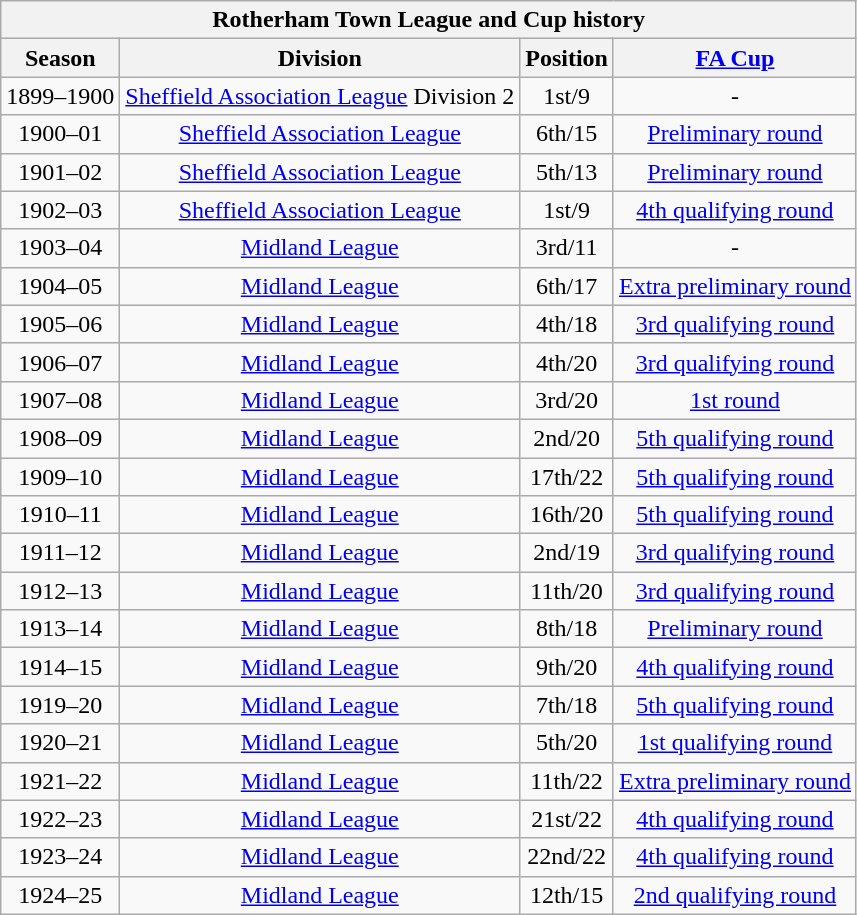<table class="wikitable collapsible" style="text-align:center;">
<tr>
<th colspan="4"><strong>Rotherham Town League and Cup history</strong></th>
</tr>
<tr>
<th>Season</th>
<th>Division</th>
<th>Position</th>
<th><a href='#'>FA Cup</a></th>
</tr>
<tr>
<td>1899–1900</td>
<td><a href='#'>Sheffield Association League</a> Division 2</td>
<td>1st/9</td>
<td>-</td>
</tr>
<tr>
<td>1900–01</td>
<td><a href='#'>Sheffield Association League</a></td>
<td>6th/15</td>
<td><a href='#'>Preliminary round</a></td>
</tr>
<tr>
<td>1901–02</td>
<td><a href='#'>Sheffield Association League</a></td>
<td>5th/13</td>
<td><a href='#'>Preliminary round</a></td>
</tr>
<tr>
<td>1902–03</td>
<td><a href='#'>Sheffield Association League</a></td>
<td>1st/9</td>
<td><a href='#'>4th qualifying round</a></td>
</tr>
<tr>
<td>1903–04</td>
<td><a href='#'>Midland League</a></td>
<td>3rd/11</td>
<td>-</td>
</tr>
<tr>
<td>1904–05</td>
<td><a href='#'>Midland League</a></td>
<td>6th/17</td>
<td><a href='#'>Extra preliminary round</a></td>
</tr>
<tr>
<td>1905–06</td>
<td><a href='#'>Midland League</a></td>
<td>4th/18</td>
<td><a href='#'>3rd qualifying round</a></td>
</tr>
<tr>
<td>1906–07</td>
<td><a href='#'>Midland League</a></td>
<td>4th/20</td>
<td><a href='#'>3rd qualifying round</a></td>
</tr>
<tr>
<td>1907–08</td>
<td><a href='#'>Midland League</a></td>
<td>3rd/20</td>
<td><a href='#'>1st round</a></td>
</tr>
<tr>
<td>1908–09</td>
<td><a href='#'>Midland League</a></td>
<td>2nd/20</td>
<td><a href='#'>5th qualifying round</a></td>
</tr>
<tr>
<td>1909–10</td>
<td><a href='#'>Midland League</a></td>
<td>17th/22</td>
<td><a href='#'>5th qualifying round</a></td>
</tr>
<tr>
<td>1910–11</td>
<td><a href='#'>Midland League</a></td>
<td>16th/20</td>
<td><a href='#'>5th qualifying round</a></td>
</tr>
<tr>
<td>1911–12</td>
<td><a href='#'>Midland League</a></td>
<td>2nd/19</td>
<td><a href='#'>3rd qualifying round</a></td>
</tr>
<tr>
<td>1912–13</td>
<td><a href='#'>Midland League</a></td>
<td>11th/20</td>
<td><a href='#'>3rd qualifying round</a></td>
</tr>
<tr>
<td>1913–14</td>
<td><a href='#'>Midland League</a></td>
<td>8th/18</td>
<td><a href='#'>Preliminary round</a></td>
</tr>
<tr>
<td>1914–15</td>
<td><a href='#'>Midland League</a></td>
<td>9th/20</td>
<td><a href='#'>4th qualifying round</a></td>
</tr>
<tr>
<td>1919–20</td>
<td><a href='#'>Midland League</a></td>
<td>7th/18</td>
<td><a href='#'>5th qualifying round</a></td>
</tr>
<tr>
<td>1920–21</td>
<td><a href='#'>Midland League</a></td>
<td>5th/20</td>
<td><a href='#'>1st qualifying round</a></td>
</tr>
<tr>
<td>1921–22</td>
<td><a href='#'>Midland League</a></td>
<td>11th/22</td>
<td><a href='#'>Extra preliminary round</a></td>
</tr>
<tr>
<td>1922–23</td>
<td><a href='#'>Midland League</a></td>
<td>21st/22</td>
<td><a href='#'>4th qualifying round</a></td>
</tr>
<tr>
<td>1923–24</td>
<td><a href='#'>Midland League</a></td>
<td>22nd/22</td>
<td><a href='#'>4th qualifying round</a></td>
</tr>
<tr>
<td>1924–25</td>
<td><a href='#'>Midland League</a></td>
<td>12th/15</td>
<td><a href='#'>2nd qualifying round</a></td>
</tr>
</table>
